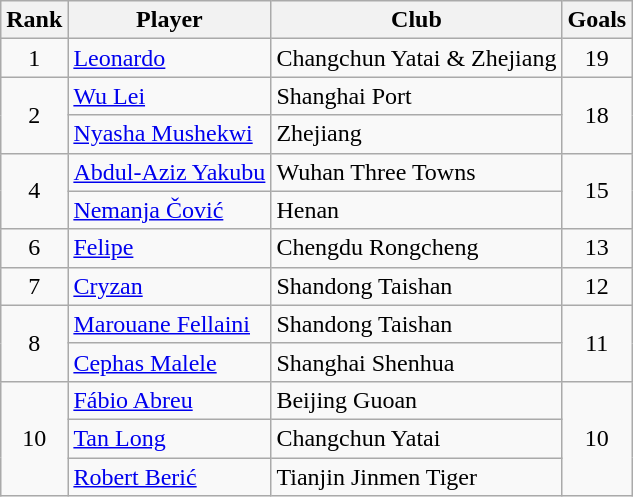<table class="wikitable" style="text-align:center">
<tr>
<th>Rank</th>
<th>Player</th>
<th>Club</th>
<th>Goals</th>
</tr>
<tr>
<td>1</td>
<td align="left"> <a href='#'>Leonardo</a></td>
<td align="left">Changchun Yatai & Zhejiang</td>
<td>19</td>
</tr>
<tr>
<td rowspan=2>2</td>
<td align="left"> <a href='#'>Wu Lei</a></td>
<td align="left">Shanghai Port</td>
<td rowspan=2>18</td>
</tr>
<tr>
<td align="left"> <a href='#'>Nyasha Mushekwi</a></td>
<td align="left">Zhejiang</td>
</tr>
<tr>
<td rowspan=2>4</td>
<td align="left"> <a href='#'>Abdul-Aziz Yakubu</a></td>
<td align="left">Wuhan Three Towns</td>
<td rowspan=2>15</td>
</tr>
<tr>
<td align="left"> <a href='#'>Nemanja Čović</a></td>
<td align="left">Henan</td>
</tr>
<tr>
<td>6</td>
<td align="left"> <a href='#'>Felipe</a></td>
<td align="left">Chengdu Rongcheng</td>
<td>13</td>
</tr>
<tr>
<td>7</td>
<td align="left"> <a href='#'>Cryzan</a></td>
<td align="left">Shandong Taishan</td>
<td>12</td>
</tr>
<tr>
<td rowspan=2>8</td>
<td align="left"> <a href='#'>Marouane Fellaini</a></td>
<td align="left">Shandong Taishan</td>
<td rowspan=2>11</td>
</tr>
<tr>
<td align="left"> <a href='#'>Cephas Malele</a></td>
<td align="left">Shanghai Shenhua</td>
</tr>
<tr>
<td rowspan=3>10</td>
<td align="left"> <a href='#'>Fábio Abreu</a></td>
<td align="left">Beijing Guoan</td>
<td rowspan=4>10</td>
</tr>
<tr>
<td align="left"> <a href='#'>Tan Long</a></td>
<td align="left">Changchun Yatai</td>
</tr>
<tr>
<td align="left"> <a href='#'>Robert Berić</a></td>
<td align="left">Tianjin Jinmen Tiger</td>
</tr>
</table>
